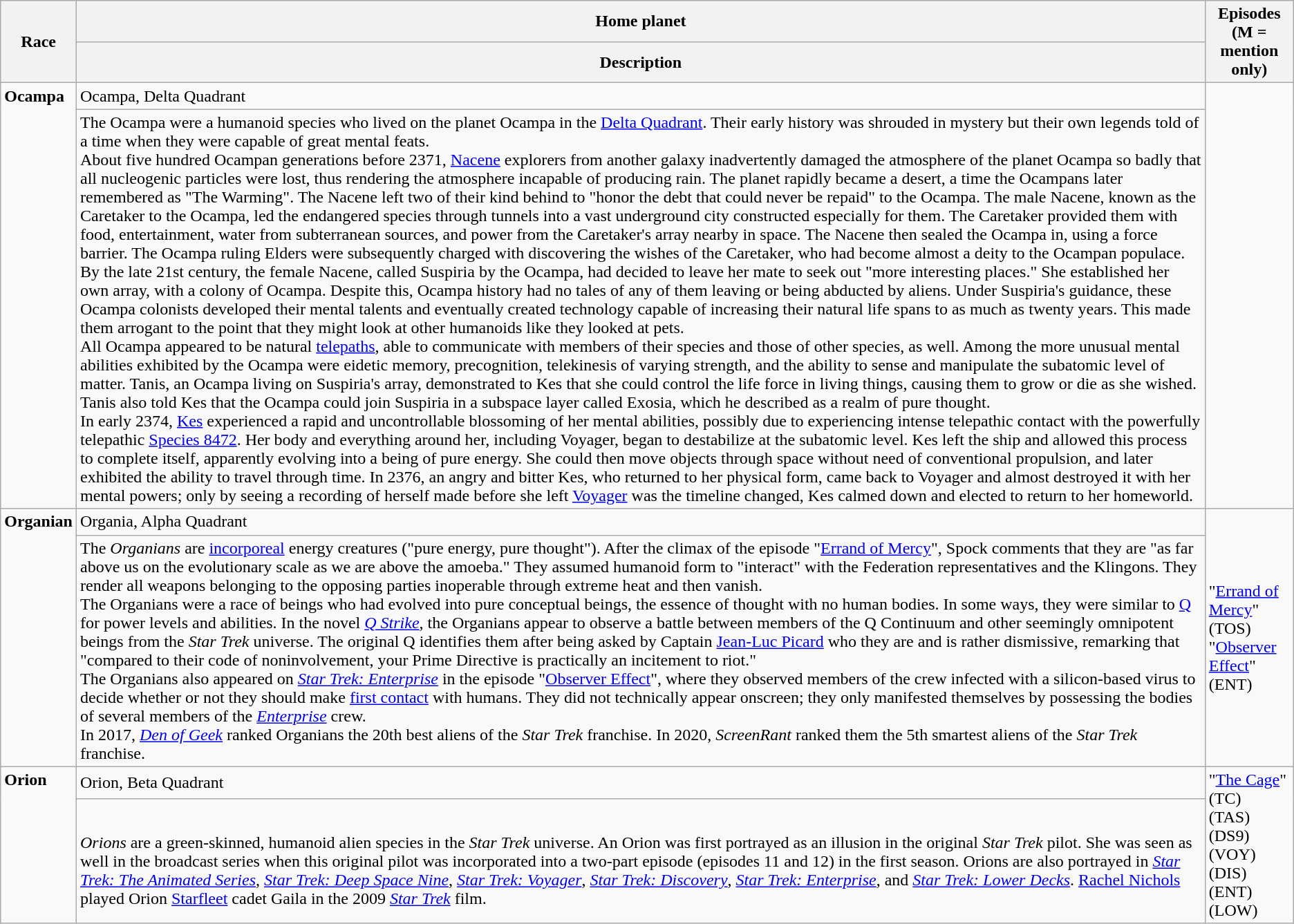<table class="wikitable">
<tr>
<th rowspan="2">Race</th>
<th>Home planet</th>
<th rowspan="2">Episodes (M = mention only)</th>
</tr>
<tr>
<th>Description</th>
</tr>
<tr>
<td rowspan="2" style="vertical-align: top;"><strong>Ocampa</strong> </td>
<td>Ocampa, Delta Quadrant</td>
<td rowspan="2"></td>
</tr>
<tr>
<td>The Ocampa were a humanoid species who lived on the planet Ocampa in the <a href='#'>Delta Quadrant</a>. Their early history was shrouded in mystery but their own legends told of a time when they were capable of great mental feats.<br>About five hundred Ocampan generations before 2371, <a href='#'>Nacene</a> explorers from another galaxy inadvertently damaged the atmosphere of the planet Ocampa so badly that all nucleogenic particles were lost, thus rendering the atmosphere incapable of producing rain. The planet rapidly became a desert, a time the Ocampans later remembered as "The Warming". The Nacene left two of their kind behind to "honor the debt that could never be repaid" to the Ocampa. The male Nacene, known as the Caretaker to the Ocampa, led the endangered species through tunnels into a vast underground city constructed especially for them. The Caretaker provided them with food, entertainment, water from subterranean sources, and power from the Caretaker's array nearby in space. The Nacene then sealed the Ocampa in, using a force barrier. The Ocampa ruling Elders were subsequently charged with discovering the wishes of the Caretaker, who had become almost a deity to the Ocampan populace. By the late 21st century, the female Nacene, called Suspiria by the Ocampa, had decided to leave her mate to seek out "more interesting places." She established her own array, with a colony of Ocampa. Despite this, Ocampa history had no tales of any of them leaving or being abducted by aliens. Under Suspiria's guidance, these Ocampa colonists developed their mental talents and eventually created technology capable of increasing their natural life spans to as much as twenty years. This made them arrogant to the point that they might look at other humanoids like they looked at pets.<br>All Ocampa appeared to be natural <a href='#'>telepaths</a>, able to communicate with members of their species and those of other species, as well. Among the more unusual mental abilities exhibited by the Ocampa were eidetic memory, precognition, telekinesis of varying strength, and the ability to sense and manipulate the subatomic level of matter. Tanis, an Ocampa living on Suspiria's array, demonstrated to Kes that she could control the life force in living things, causing them to grow or die as she wished. Tanis also told Kes that the Ocampa could join Suspiria in a subspace layer called Exosia, which he described as a realm of pure thought.<br>In early 2374, <a href='#'>Kes</a> experienced a rapid and uncontrollable blossoming of her mental abilities, possibly due to experiencing intense telepathic contact with the powerfully telepathic <a href='#'>Species 8472</a>. Her body and everything around her, including Voyager, began to destabilize at the subatomic level. Kes left the ship and allowed this process to complete itself, apparently evolving into a being of pure energy. She could then move objects through space without need of conventional propulsion, and later exhibited the ability to travel through time. In 2376, an angry and bitter Kes, who returned to her physical form, came back to Voyager and almost destroyed it with her mental powers; only by seeing a recording of herself made before she left <a href='#'>Voyager</a> was the timeline changed, Kes calmed down and elected to return to her homeworld.</td>
</tr>
<tr>
<td rowspan="2" style="vertical-align: top;"><strong>Organian</strong> </td>
<td>Organia, Alpha Quadrant</td>
<td rowspan="2">"<a href='#'>Errand of Mercy</a>" (TOS)<br>"<a href='#'>Observer Effect</a>" (ENT)</td>
</tr>
<tr>
<td>The <em>Organians</em> are <a href='#'>incorporeal</a> energy creatures ("pure energy, pure thought"). After the climax of the episode "<a href='#'>Errand of Mercy</a>", Spock comments that they are "as far above us on the evolutionary scale as we are above the amoeba."  They assumed humanoid form to "interact" with the Federation representatives and the Klingons. They render all weapons belonging to the opposing parties inoperable through extreme heat and then vanish.<br>The Organians were a race of beings who had evolved into pure conceptual beings, the essence of thought with no human bodies. In some ways, they were similar to <a href='#'>Q</a> for power levels and abilities. In the novel <em><a href='#'>Q Strike</a></em>, the Organians appear to observe a battle between members of the Q Continuum and other seemingly omnipotent beings from the <em>Star Trek</em> universe. The original Q identifies them after being asked by Captain <a href='#'>Jean-Luc Picard</a> who they are and is rather dismissive, remarking that "compared to their code of noninvolvement, your Prime Directive is practically an incitement to riot."<br>The Organians also appeared on <em><a href='#'>Star Trek: Enterprise</a></em> in the episode "<a href='#'>Observer Effect</a>", where they observed members of the crew infected with a silicon-based virus to decide whether or not they should make <a href='#'>first contact</a> with humans. They did not technically appear onscreen; they only manifested themselves by possessing the bodies of several members of the <em><a href='#'>Enterprise</a></em> crew.<br>In 2017, <em><a href='#'>Den of Geek</a></em> ranked Organians the 20th best aliens of the <em>Star Trek</em> franchise. In 2020, <em>ScreenRant</em> ranked them the 5th smartest aliens of the <em>Star Trek</em> franchise.</td>
</tr>
<tr>
<td rowspan="2" style="vertical-align: top;"><strong>Orion</strong> </td>
<td>Orion, Beta Quadrant</td>
<td rowspan="2">"<a href='#'>The Cage</a>"(TC)<br>(TAS)<br>(DS9)<br>(VOY)<br>(DIS)<br>(ENT)<br>(LOW)</td>
</tr>
<tr>
<td><br><em>Orions</em> are a green-skinned, humanoid alien species in the <em>Star Trek</em> universe.  An Orion was first portrayed as an illusion in the original <em>Star Trek</em> pilot. She was seen as well in the broadcast series when this original pilot was incorporated into a two-part episode (episodes 11 and 12) in the first season.  Orions are also portrayed in <em><a href='#'>Star Trek: The Animated Series</a></em>, <em><a href='#'>Star Trek: Deep Space Nine</a></em>, <em><a href='#'>Star Trek: Voyager</a></em>, <em><a href='#'>Star Trek: Discovery</a></em>, <em><a href='#'>Star Trek: Enterprise</a></em>, and  <em><a href='#'>Star Trek: Lower Decks</a></em>. <a href='#'>Rachel Nichols</a> played Orion <a href='#'>Starfleet</a> cadet Gaila in the 2009 <em><a href='#'>Star Trek</a></em> film.</td>
</tr>
</table>
